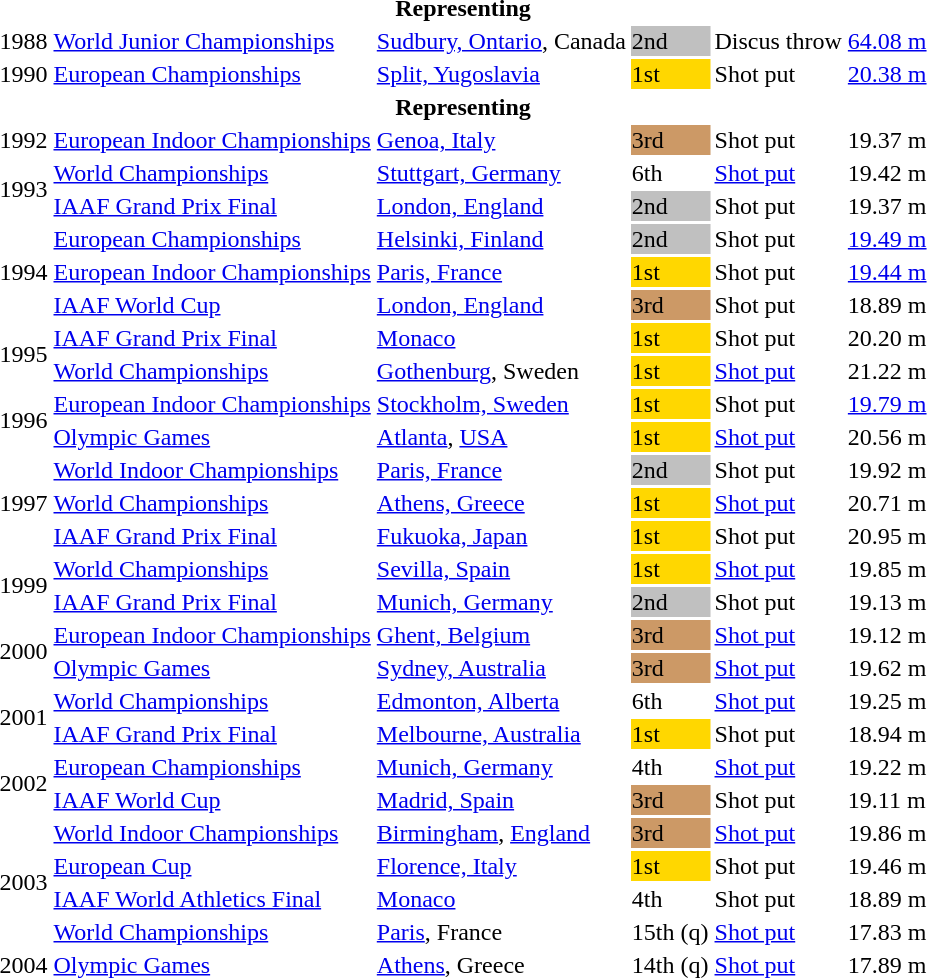<table>
<tr>
<th colspan="6">Representing </th>
</tr>
<tr>
<td>1988</td>
<td><a href='#'>World Junior Championships</a></td>
<td><a href='#'>Sudbury, Ontario</a>, Canada</td>
<td bgcolor=silver>2nd</td>
<td>Discus throw</td>
<td><a href='#'>64.08 m</a></td>
</tr>
<tr>
<td>1990</td>
<td><a href='#'>European Championships</a></td>
<td><a href='#'>Split, Yugoslavia</a></td>
<td bgcolor=gold>1st</td>
<td>Shot put</td>
<td><a href='#'>20.38 m</a></td>
</tr>
<tr>
<th colspan="6">Representing </th>
</tr>
<tr>
<td>1992</td>
<td><a href='#'>European Indoor Championships</a></td>
<td><a href='#'>Genoa, Italy</a></td>
<td bgcolor=cc9966>3rd</td>
<td>Shot put</td>
<td>19.37 m</td>
</tr>
<tr>
<td rowspan=2>1993</td>
<td><a href='#'>World Championships</a></td>
<td><a href='#'>Stuttgart, Germany</a></td>
<td>6th</td>
<td><a href='#'>Shot put</a></td>
<td>19.42 m</td>
</tr>
<tr>
<td><a href='#'>IAAF Grand Prix Final</a></td>
<td><a href='#'>London, England</a></td>
<td bgcolor=silver>2nd</td>
<td>Shot put</td>
<td>19.37 m</td>
</tr>
<tr>
<td rowspan=3>1994</td>
<td><a href='#'>European Championships</a></td>
<td><a href='#'>Helsinki, Finland</a></td>
<td bgcolor=silver>2nd</td>
<td>Shot put</td>
<td><a href='#'>19.49 m</a></td>
</tr>
<tr>
<td><a href='#'>European Indoor Championships</a></td>
<td><a href='#'>Paris, France</a></td>
<td bgcolor=gold>1st</td>
<td>Shot put</td>
<td><a href='#'>19.44 m</a></td>
</tr>
<tr>
<td><a href='#'>IAAF World Cup</a></td>
<td><a href='#'>London, England</a></td>
<td bgcolor=cc9966>3rd</td>
<td>Shot put</td>
<td>18.89 m</td>
</tr>
<tr>
<td rowspan=2>1995</td>
<td><a href='#'>IAAF Grand Prix Final</a></td>
<td><a href='#'>Monaco</a></td>
<td bgcolor=gold>1st</td>
<td>Shot put</td>
<td>20.20 m</td>
</tr>
<tr>
<td><a href='#'>World Championships</a></td>
<td><a href='#'>Gothenburg</a>, Sweden</td>
<td bgcolor=gold>1st</td>
<td><a href='#'>Shot put</a></td>
<td>21.22 m</td>
</tr>
<tr>
<td rowspan=2>1996</td>
<td><a href='#'>European Indoor Championships</a></td>
<td><a href='#'>Stockholm, Sweden</a></td>
<td bgcolor=gold>1st</td>
<td>Shot put</td>
<td><a href='#'>19.79 m</a></td>
</tr>
<tr>
<td><a href='#'>Olympic Games</a></td>
<td><a href='#'>Atlanta</a>, <a href='#'>USA</a></td>
<td bgcolor=gold>1st</td>
<td><a href='#'>Shot put</a></td>
<td>20.56 m</td>
</tr>
<tr>
<td rowspan=3>1997</td>
<td><a href='#'>World Indoor Championships</a></td>
<td><a href='#'>Paris, France</a></td>
<td bgcolor=silver>2nd</td>
<td>Shot put</td>
<td>19.92 m</td>
</tr>
<tr>
<td><a href='#'>World Championships</a></td>
<td><a href='#'>Athens, Greece</a></td>
<td bgcolor=gold>1st</td>
<td><a href='#'>Shot put</a></td>
<td>20.71 m</td>
</tr>
<tr>
<td><a href='#'>IAAF Grand Prix Final</a></td>
<td><a href='#'>Fukuoka, Japan</a></td>
<td bgcolor=gold>1st</td>
<td>Shot put</td>
<td>20.95 m</td>
</tr>
<tr>
<td rowspan=2>1999</td>
<td><a href='#'>World Championships</a></td>
<td><a href='#'>Sevilla, Spain</a></td>
<td bgcolor=gold>1st</td>
<td><a href='#'>Shot put</a></td>
<td>19.85 m</td>
</tr>
<tr>
<td><a href='#'>IAAF Grand Prix Final</a></td>
<td><a href='#'>Munich, Germany</a></td>
<td bgcolor=silver>2nd</td>
<td>Shot put</td>
<td>19.13 m</td>
</tr>
<tr>
<td rowspan=2>2000</td>
<td><a href='#'>European Indoor Championships</a></td>
<td><a href='#'>Ghent, Belgium</a></td>
<td bgcolor=cc9966>3rd</td>
<td><a href='#'>Shot put</a></td>
<td>19.12 m</td>
</tr>
<tr>
<td><a href='#'>Olympic Games</a></td>
<td><a href='#'>Sydney, Australia</a></td>
<td bgcolor=cc9966>3rd</td>
<td><a href='#'>Shot put</a></td>
<td>19.62 m</td>
</tr>
<tr>
<td rowspan=2>2001</td>
<td><a href='#'>World Championships</a></td>
<td><a href='#'>Edmonton, Alberta</a></td>
<td>6th</td>
<td><a href='#'>Shot put</a></td>
<td>19.25 m</td>
</tr>
<tr>
<td><a href='#'>IAAF Grand Prix Final</a></td>
<td><a href='#'>Melbourne, Australia</a></td>
<td bgcolor=gold>1st</td>
<td>Shot put</td>
<td>18.94 m</td>
</tr>
<tr>
<td rowspan=2>2002</td>
<td><a href='#'>European Championships</a></td>
<td><a href='#'>Munich, Germany</a></td>
<td>4th</td>
<td><a href='#'>Shot put</a></td>
<td>19.22 m</td>
</tr>
<tr>
<td><a href='#'>IAAF World Cup</a></td>
<td><a href='#'>Madrid, Spain</a></td>
<td bgcolor=cc9966>3rd</td>
<td>Shot put</td>
<td>19.11 m</td>
</tr>
<tr>
<td rowspan=4>2003</td>
<td><a href='#'>World Indoor Championships</a></td>
<td><a href='#'>Birmingham</a>, <a href='#'>England</a></td>
<td bgcolor=cc9966>3rd</td>
<td><a href='#'>Shot put</a></td>
<td>19.86 m</td>
</tr>
<tr>
<td><a href='#'>European Cup</a></td>
<td><a href='#'>Florence, Italy</a></td>
<td bgcolor=gold>1st</td>
<td>Shot put</td>
<td>19.46 m</td>
</tr>
<tr>
<td><a href='#'>IAAF World Athletics Final</a></td>
<td><a href='#'>Monaco</a></td>
<td>4th</td>
<td>Shot put</td>
<td>18.89 m</td>
</tr>
<tr>
<td><a href='#'>World Championships</a></td>
<td><a href='#'>Paris</a>, France</td>
<td>15th (q)</td>
<td><a href='#'>Shot put</a></td>
<td>17.83 m</td>
</tr>
<tr>
<td>2004</td>
<td><a href='#'>Olympic Games</a></td>
<td><a href='#'>Athens</a>, Greece</td>
<td>14th (q)</td>
<td><a href='#'>Shot put</a></td>
<td>17.89 m</td>
</tr>
</table>
